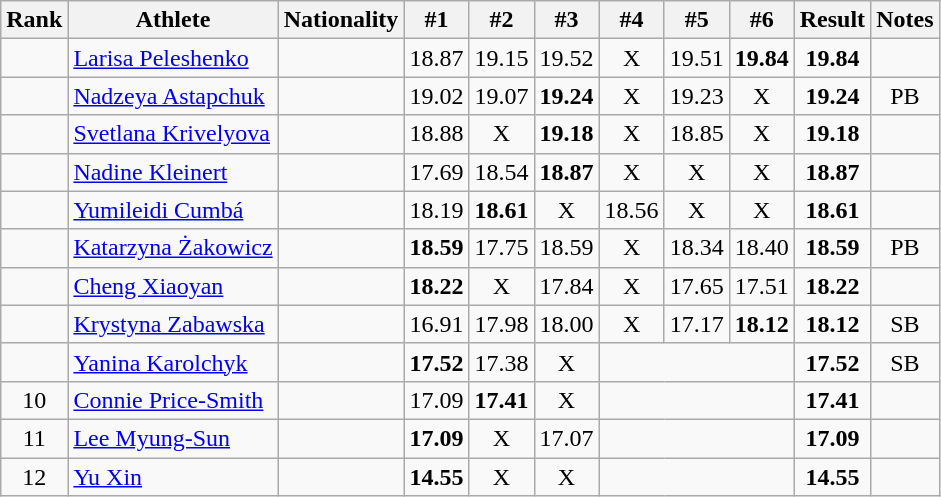<table class="wikitable sortable" style="text-align:center">
<tr>
<th>Rank</th>
<th>Athlete</th>
<th>Nationality</th>
<th>#1</th>
<th>#2</th>
<th>#3</th>
<th>#4</th>
<th>#5</th>
<th>#6</th>
<th>Result</th>
<th>Notes</th>
</tr>
<tr>
<td></td>
<td align=left><a href='#'>Larisa Peleshenko</a></td>
<td align=left></td>
<td>18.87</td>
<td>19.15</td>
<td>19.52</td>
<td>X</td>
<td>19.51</td>
<td><strong>19.84</strong></td>
<td><strong>19.84</strong></td>
<td></td>
</tr>
<tr>
<td></td>
<td align=left><a href='#'>Nadzeya Astapchuk</a></td>
<td align=left></td>
<td>19.02</td>
<td>19.07</td>
<td><strong>19.24</strong></td>
<td>X</td>
<td>19.23</td>
<td>X</td>
<td><strong>19.24</strong></td>
<td>PB</td>
</tr>
<tr>
<td></td>
<td align=left><a href='#'>Svetlana Krivelyova</a></td>
<td align=left></td>
<td>18.88</td>
<td>X</td>
<td><strong>19.18</strong></td>
<td>X</td>
<td>18.85</td>
<td>X</td>
<td><strong>19.18</strong></td>
<td></td>
</tr>
<tr>
<td></td>
<td align=left><a href='#'>Nadine Kleinert</a></td>
<td align=left></td>
<td>17.69</td>
<td>18.54</td>
<td><strong>18.87</strong></td>
<td>X</td>
<td>X</td>
<td>X</td>
<td><strong>18.87</strong></td>
<td></td>
</tr>
<tr>
<td></td>
<td align=left><a href='#'>Yumileidi Cumbá</a></td>
<td align=left></td>
<td>18.19</td>
<td><strong>18.61</strong></td>
<td>X</td>
<td>18.56</td>
<td>X</td>
<td>X</td>
<td><strong>18.61</strong></td>
<td></td>
</tr>
<tr>
<td></td>
<td align=left><a href='#'>Katarzyna Żakowicz</a></td>
<td align=left></td>
<td><strong>18.59</strong></td>
<td>17.75</td>
<td>18.59</td>
<td>X</td>
<td>18.34</td>
<td>18.40</td>
<td><strong>18.59</strong></td>
<td>PB</td>
</tr>
<tr>
<td></td>
<td align=left><a href='#'>Cheng Xiaoyan</a></td>
<td align=left></td>
<td><strong>18.22</strong></td>
<td>X</td>
<td>17.84</td>
<td>X</td>
<td>17.65</td>
<td>17.51</td>
<td><strong>18.22</strong></td>
<td></td>
</tr>
<tr>
<td></td>
<td align=left><a href='#'>Krystyna Zabawska</a></td>
<td align=left></td>
<td>16.91</td>
<td>17.98</td>
<td>18.00</td>
<td>X</td>
<td>17.17</td>
<td><strong>18.12</strong></td>
<td><strong>18.12</strong></td>
<td>SB</td>
</tr>
<tr>
<td></td>
<td align=left><a href='#'>Yanina Karolchyk</a></td>
<td align=left></td>
<td><strong>17.52</strong></td>
<td>17.38</td>
<td>X</td>
<td colspan=3></td>
<td><strong>17.52</strong></td>
<td>SB</td>
</tr>
<tr>
<td>10</td>
<td align=left><a href='#'>Connie Price-Smith</a></td>
<td align=left></td>
<td>17.09</td>
<td><strong>17.41</strong></td>
<td>X</td>
<td colspan=3></td>
<td><strong>17.41</strong></td>
<td></td>
</tr>
<tr>
<td>11</td>
<td align=left><a href='#'>Lee Myung-Sun</a></td>
<td align=left></td>
<td><strong>17.09</strong></td>
<td>X</td>
<td>17.07</td>
<td colspan=3></td>
<td><strong>17.09</strong></td>
<td></td>
</tr>
<tr>
<td>12</td>
<td align=left><a href='#'>Yu Xin</a></td>
<td align=left></td>
<td><strong>14.55</strong></td>
<td>X</td>
<td>X</td>
<td colspan=3></td>
<td><strong>14.55</strong></td>
<td></td>
</tr>
</table>
